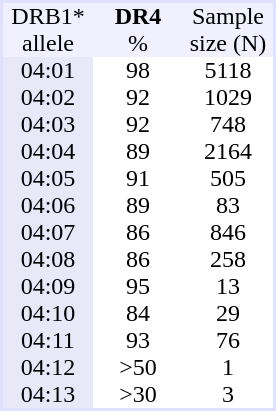<table border="0" cellspacing="0" cellpadding="0" style="text-align:center; background:#ffffff; margin-right: 1em; border:2px #e0e0ff solid;">
<tr style="background:#f0f0ff">
<td style="width:60px">DRB1*</td>
<td style="width:60px"><strong>DR4</strong></td>
<td style="width:60px">Sample</td>
</tr>
<tr style="background:#f0f0ff">
<td>allele</td>
<td>%</td>
<td>size (N)</td>
</tr>
<tr>
<td style = "background:#e8e8f8">04:01</td>
<td>98</td>
<td>5118</td>
</tr>
<tr>
<td style = "background:#e8e8f8">04:02</td>
<td>92</td>
<td>1029</td>
</tr>
<tr>
<td style = "background:#e8e8f8">04:03</td>
<td>92</td>
<td>748</td>
</tr>
<tr>
<td style = "background:#e8e8f8">04:04</td>
<td>89</td>
<td>2164</td>
</tr>
<tr>
<td style = "background:#e8e8f8">04:05</td>
<td>91</td>
<td>505</td>
</tr>
<tr>
<td style = "background:#e8e8f8">04:06</td>
<td>89</td>
<td>83</td>
</tr>
<tr>
<td style = "background:#e8e8f8">04:07</td>
<td>86</td>
<td>846</td>
</tr>
<tr>
<td style = "background:#e8e8f8">04:08</td>
<td>86</td>
<td>258</td>
</tr>
<tr>
<td style = "background:#e8e8f8">04:09</td>
<td>95</td>
<td>13</td>
</tr>
<tr>
<td style = "background:#e8e8f8">04:10</td>
<td>84</td>
<td>29</td>
</tr>
<tr>
<td style = "background:#e8e8f8">04:11</td>
<td>93</td>
<td>76</td>
</tr>
<tr>
<td style = "background:#e8e8f8">04:12</td>
<td>>50</td>
<td>1</td>
</tr>
<tr>
<td style = "background:#e8e8f8">04:13</td>
<td>>30</td>
<td>3</td>
</tr>
<tr>
</tr>
</table>
